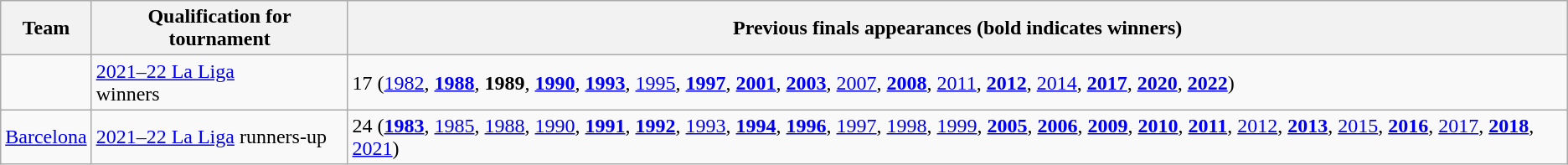<table class="wikitable">
<tr>
<th>Team</th>
<th>Qualification for tournament</th>
<th>Previous finals appearances (bold indicates winners)</th>
</tr>
<tr>
<td></td>
<td><a href='#'>2021–22 La Liga</a> <br> winners</td>
<td>17 (<a href='#'>1982</a>, <strong><a href='#'>1988</a></strong>, <strong>1989</strong>, <strong><a href='#'>1990</a></strong>, <strong><a href='#'>1993</a></strong>, <a href='#'>1995</a>, <strong><a href='#'>1997</a></strong>, <strong><a href='#'>2001</a></strong>, <strong><a href='#'>2003</a></strong>, <a href='#'>2007</a>, <strong><a href='#'>2008</a></strong>, <a href='#'>2011</a>, <strong><a href='#'>2012</a></strong>, <a href='#'>2014</a>, <strong><a href='#'>2017</a></strong>, <strong><a href='#'>2020</a></strong>, <strong><a href='#'>2022</a></strong>)</td>
</tr>
<tr>
<td><a href='#'>Barcelona</a></td>
<td><a href='#'>2021–22 La Liga</a> runners-up</td>
<td>24 (<strong><a href='#'>1983</a></strong>, <a href='#'>1985</a>, <a href='#'>1988</a>, <a href='#'>1990</a>, <strong><a href='#'>1991</a></strong>, <strong><a href='#'>1992</a></strong>, <a href='#'>1993</a>, <strong><a href='#'>1994</a></strong>, <strong><a href='#'>1996</a></strong>, <a href='#'>1997</a>, <a href='#'>1998</a>, <a href='#'>1999</a>, <strong><a href='#'>2005</a></strong>, <strong><a href='#'>2006</a></strong>, <strong><a href='#'>2009</a></strong>, <strong><a href='#'>2010</a></strong>, <strong><a href='#'>2011</a></strong>, <a href='#'>2012</a>, <strong><a href='#'>2013</a></strong>, <a href='#'>2015</a>, <strong><a href='#'>2016</a></strong>, <a href='#'>2017</a>, <strong><a href='#'>2018</a></strong>, <a href='#'>2021</a>)</td>
</tr>
</table>
